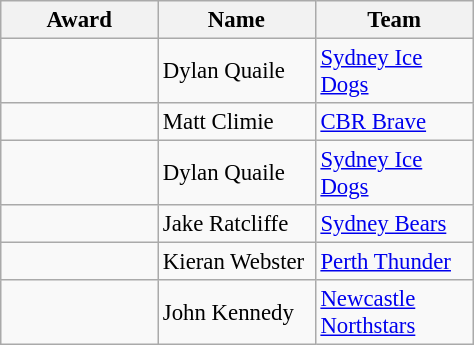<table class="sortable wikitable" style="width:25%;text-align:left;font-size:95%;">
<tr>
<th width=100>Award</th>
<th width=100>Name</th>
<th width=100>Team</th>
</tr>
<tr>
<td></td>
<td> Dylan Quaile</td>
<td><a href='#'>Sydney Ice Dogs</a></td>
</tr>
<tr>
<td></td>
<td> Matt Climie</td>
<td><a href='#'>CBR Brave</a></td>
</tr>
<tr>
<td></td>
<td> Dylan Quaile</td>
<td><a href='#'>Sydney Ice Dogs</a></td>
</tr>
<tr>
<td></td>
<td> Jake Ratcliffe</td>
<td><a href='#'>Sydney Bears</a></td>
</tr>
<tr>
<td></td>
<td> Kieran Webster</td>
<td><a href='#'>Perth Thunder</a></td>
</tr>
<tr>
<td></td>
<td> John Kennedy</td>
<td><a href='#'>Newcastle Northstars</a></td>
</tr>
</table>
